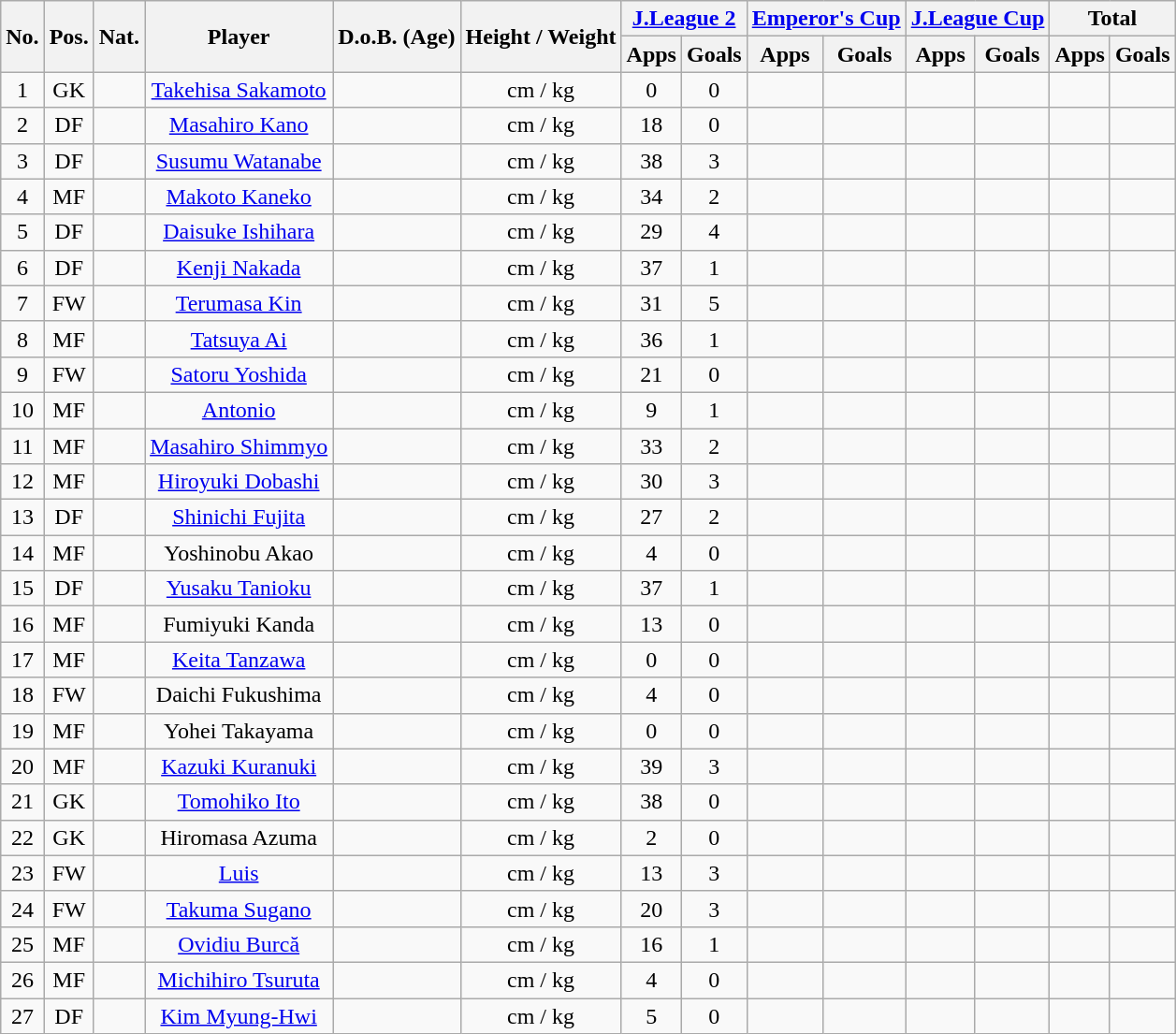<table class="wikitable" style="text-align:center;">
<tr>
<th rowspan="2">No.</th>
<th rowspan="2">Pos.</th>
<th rowspan="2">Nat.</th>
<th rowspan="2">Player</th>
<th rowspan="2">D.o.B. (Age)</th>
<th rowspan="2">Height / Weight</th>
<th colspan="2"><a href='#'>J.League 2</a></th>
<th colspan="2"><a href='#'>Emperor's Cup</a></th>
<th colspan="2"><a href='#'>J.League Cup</a></th>
<th colspan="2">Total</th>
</tr>
<tr>
<th>Apps</th>
<th>Goals</th>
<th>Apps</th>
<th>Goals</th>
<th>Apps</th>
<th>Goals</th>
<th>Apps</th>
<th>Goals</th>
</tr>
<tr>
<td>1</td>
<td>GK</td>
<td></td>
<td><a href='#'>Takehisa Sakamoto</a></td>
<td></td>
<td>cm / kg</td>
<td>0</td>
<td>0</td>
<td></td>
<td></td>
<td></td>
<td></td>
<td></td>
<td></td>
</tr>
<tr>
<td>2</td>
<td>DF</td>
<td></td>
<td><a href='#'>Masahiro Kano</a></td>
<td></td>
<td>cm / kg</td>
<td>18</td>
<td>0</td>
<td></td>
<td></td>
<td></td>
<td></td>
<td></td>
<td></td>
</tr>
<tr>
<td>3</td>
<td>DF</td>
<td></td>
<td><a href='#'>Susumu Watanabe</a></td>
<td></td>
<td>cm / kg</td>
<td>38</td>
<td>3</td>
<td></td>
<td></td>
<td></td>
<td></td>
<td></td>
<td></td>
</tr>
<tr>
<td>4</td>
<td>MF</td>
<td></td>
<td><a href='#'>Makoto Kaneko</a></td>
<td></td>
<td>cm / kg</td>
<td>34</td>
<td>2</td>
<td></td>
<td></td>
<td></td>
<td></td>
<td></td>
<td></td>
</tr>
<tr>
<td>5</td>
<td>DF</td>
<td></td>
<td><a href='#'>Daisuke Ishihara</a></td>
<td></td>
<td>cm / kg</td>
<td>29</td>
<td>4</td>
<td></td>
<td></td>
<td></td>
<td></td>
<td></td>
<td></td>
</tr>
<tr>
<td>6</td>
<td>DF</td>
<td></td>
<td><a href='#'>Kenji Nakada</a></td>
<td></td>
<td>cm / kg</td>
<td>37</td>
<td>1</td>
<td></td>
<td></td>
<td></td>
<td></td>
<td></td>
<td></td>
</tr>
<tr>
<td>7</td>
<td>FW</td>
<td></td>
<td><a href='#'>Terumasa Kin</a></td>
<td></td>
<td>cm / kg</td>
<td>31</td>
<td>5</td>
<td></td>
<td></td>
<td></td>
<td></td>
<td></td>
<td></td>
</tr>
<tr>
<td>8</td>
<td>MF</td>
<td></td>
<td><a href='#'>Tatsuya Ai</a></td>
<td></td>
<td>cm / kg</td>
<td>36</td>
<td>1</td>
<td></td>
<td></td>
<td></td>
<td></td>
<td></td>
<td></td>
</tr>
<tr>
<td>9</td>
<td>FW</td>
<td></td>
<td><a href='#'>Satoru Yoshida</a></td>
<td></td>
<td>cm / kg</td>
<td>21</td>
<td>0</td>
<td></td>
<td></td>
<td></td>
<td></td>
<td></td>
<td></td>
</tr>
<tr>
<td>10</td>
<td>MF</td>
<td></td>
<td><a href='#'>Antonio</a></td>
<td></td>
<td>cm / kg</td>
<td>9</td>
<td>1</td>
<td></td>
<td></td>
<td></td>
<td></td>
<td></td>
<td></td>
</tr>
<tr>
<td>11</td>
<td>MF</td>
<td></td>
<td><a href='#'>Masahiro Shimmyo</a></td>
<td></td>
<td>cm / kg</td>
<td>33</td>
<td>2</td>
<td></td>
<td></td>
<td></td>
<td></td>
<td></td>
<td></td>
</tr>
<tr>
<td>12</td>
<td>MF</td>
<td></td>
<td><a href='#'>Hiroyuki Dobashi</a></td>
<td></td>
<td>cm / kg</td>
<td>30</td>
<td>3</td>
<td></td>
<td></td>
<td></td>
<td></td>
<td></td>
<td></td>
</tr>
<tr>
<td>13</td>
<td>DF</td>
<td></td>
<td><a href='#'>Shinichi Fujita</a></td>
<td></td>
<td>cm / kg</td>
<td>27</td>
<td>2</td>
<td></td>
<td></td>
<td></td>
<td></td>
<td></td>
<td></td>
</tr>
<tr>
<td>14</td>
<td>MF</td>
<td></td>
<td>Yoshinobu Akao</td>
<td></td>
<td>cm / kg</td>
<td>4</td>
<td>0</td>
<td></td>
<td></td>
<td></td>
<td></td>
<td></td>
<td></td>
</tr>
<tr>
<td>15</td>
<td>DF</td>
<td></td>
<td><a href='#'>Yusaku Tanioku</a></td>
<td></td>
<td>cm / kg</td>
<td>37</td>
<td>1</td>
<td></td>
<td></td>
<td></td>
<td></td>
<td></td>
<td></td>
</tr>
<tr>
<td>16</td>
<td>MF</td>
<td></td>
<td>Fumiyuki Kanda</td>
<td></td>
<td>cm / kg</td>
<td>13</td>
<td>0</td>
<td></td>
<td></td>
<td></td>
<td></td>
<td></td>
<td></td>
</tr>
<tr>
<td>17</td>
<td>MF</td>
<td></td>
<td><a href='#'>Keita Tanzawa</a></td>
<td></td>
<td>cm / kg</td>
<td>0</td>
<td>0</td>
<td></td>
<td></td>
<td></td>
<td></td>
<td></td>
<td></td>
</tr>
<tr>
<td>18</td>
<td>FW</td>
<td></td>
<td>Daichi Fukushima</td>
<td></td>
<td>cm / kg</td>
<td>4</td>
<td>0</td>
<td></td>
<td></td>
<td></td>
<td></td>
<td></td>
<td></td>
</tr>
<tr>
<td>19</td>
<td>MF</td>
<td></td>
<td>Yohei Takayama</td>
<td></td>
<td>cm / kg</td>
<td>0</td>
<td>0</td>
<td></td>
<td></td>
<td></td>
<td></td>
<td></td>
<td></td>
</tr>
<tr>
<td>20</td>
<td>MF</td>
<td></td>
<td><a href='#'>Kazuki Kuranuki</a></td>
<td></td>
<td>cm / kg</td>
<td>39</td>
<td>3</td>
<td></td>
<td></td>
<td></td>
<td></td>
<td></td>
<td></td>
</tr>
<tr>
<td>21</td>
<td>GK</td>
<td></td>
<td><a href='#'>Tomohiko Ito</a></td>
<td></td>
<td>cm / kg</td>
<td>38</td>
<td>0</td>
<td></td>
<td></td>
<td></td>
<td></td>
<td></td>
<td></td>
</tr>
<tr>
<td>22</td>
<td>GK</td>
<td></td>
<td>Hiromasa Azuma</td>
<td></td>
<td>cm / kg</td>
<td>2</td>
<td>0</td>
<td></td>
<td></td>
<td></td>
<td></td>
<td></td>
<td></td>
</tr>
<tr>
<td>23</td>
<td>FW</td>
<td></td>
<td><a href='#'>Luis</a></td>
<td></td>
<td>cm / kg</td>
<td>13</td>
<td>3</td>
<td></td>
<td></td>
<td></td>
<td></td>
<td></td>
<td></td>
</tr>
<tr>
<td>24</td>
<td>FW</td>
<td></td>
<td><a href='#'>Takuma Sugano</a></td>
<td></td>
<td>cm / kg</td>
<td>20</td>
<td>3</td>
<td></td>
<td></td>
<td></td>
<td></td>
<td></td>
<td></td>
</tr>
<tr>
<td>25</td>
<td>MF</td>
<td></td>
<td><a href='#'>Ovidiu Burcă</a></td>
<td></td>
<td>cm / kg</td>
<td>16</td>
<td>1</td>
<td></td>
<td></td>
<td></td>
<td></td>
<td></td>
<td></td>
</tr>
<tr>
<td>26</td>
<td>MF</td>
<td></td>
<td><a href='#'>Michihiro Tsuruta</a></td>
<td></td>
<td>cm / kg</td>
<td>4</td>
<td>0</td>
<td></td>
<td></td>
<td></td>
<td></td>
<td></td>
<td></td>
</tr>
<tr>
<td>27</td>
<td>DF</td>
<td></td>
<td><a href='#'>Kim Myung-Hwi</a></td>
<td></td>
<td>cm / kg</td>
<td>5</td>
<td>0</td>
<td></td>
<td></td>
<td></td>
<td></td>
<td></td>
<td></td>
</tr>
</table>
